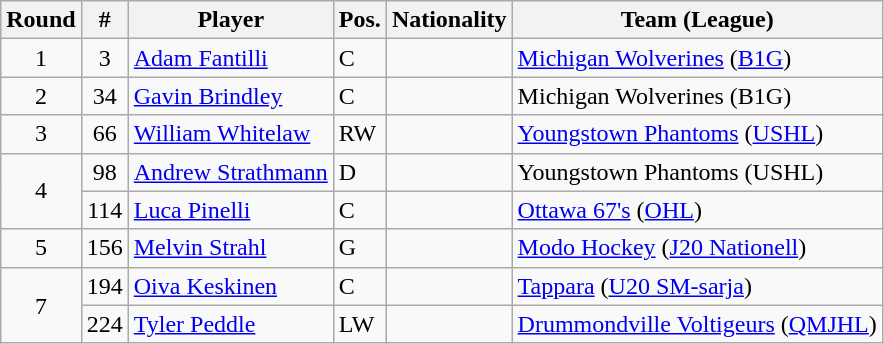<table class="wikitable">
<tr>
<th>Round</th>
<th>#</th>
<th>Player</th>
<th>Pos.</th>
<th>Nationality</th>
<th>Team (League)</th>
</tr>
<tr>
<td style="text-align:center;">1</td>
<td style="text-align:center;">3</td>
<td><a href='#'>Adam Fantilli</a></td>
<td>C</td>
<td></td>
<td><a href='#'>Michigan Wolverines</a> (<a href='#'>B1G</a>)</td>
</tr>
<tr>
<td style="text-align:center;">2</td>
<td style="text-align:center;">34</td>
<td><a href='#'>Gavin Brindley</a></td>
<td>C</td>
<td></td>
<td>Michigan Wolverines (B1G)</td>
</tr>
<tr>
<td style="text-align:center;">3</td>
<td style="text-align:center;">66</td>
<td><a href='#'>William Whitelaw</a></td>
<td>RW</td>
<td></td>
<td><a href='#'>Youngstown Phantoms</a> (<a href='#'>USHL</a>)</td>
</tr>
<tr>
<td rowspan=2 style="text-align:center;">4</td>
<td style="text-align:center;">98</td>
<td><a href='#'>Andrew Strathmann</a></td>
<td>D</td>
<td></td>
<td>Youngstown Phantoms (USHL)</td>
</tr>
<tr>
<td style="text-align:center;">114</td>
<td><a href='#'>Luca Pinelli</a></td>
<td>C</td>
<td></td>
<td><a href='#'>Ottawa 67's</a> (<a href='#'>OHL</a>)</td>
</tr>
<tr>
<td style="text-align:center;">5</td>
<td style="text-align:center;">156</td>
<td><a href='#'>Melvin Strahl</a></td>
<td>G</td>
<td></td>
<td><a href='#'>Modo Hockey</a> (<a href='#'>J20 Nationell</a>)</td>
</tr>
<tr>
<td rowspan=2 style="text-align:center;">7</td>
<td style="text-align:center;">194</td>
<td><a href='#'>Oiva Keskinen</a></td>
<td>C</td>
<td></td>
<td><a href='#'>Tappara</a> (<a href='#'>U20 SM-sarja</a>)</td>
</tr>
<tr>
<td style="text-align:center;">224</td>
<td><a href='#'>Tyler Peddle</a></td>
<td>LW</td>
<td></td>
<td><a href='#'>Drummondville Voltigeurs</a> (<a href='#'>QMJHL</a>)</td>
</tr>
</table>
